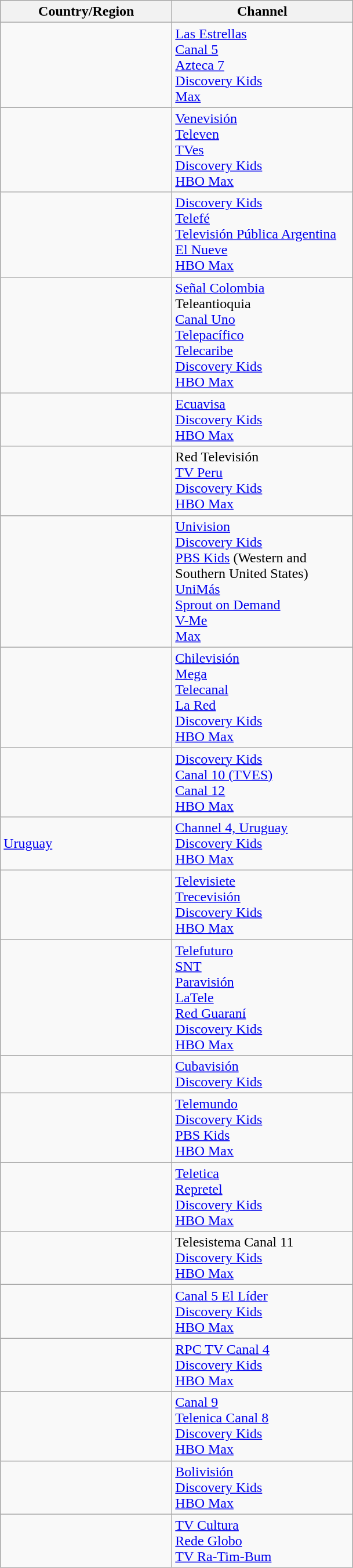<table class=wikitable>
<tr>
<th width=190>Country/Region</th>
<th width=200>Channel</th>
</tr>
<tr>
<td></td>
<td><a href='#'>Las Estrellas</a><br><a href='#'>Canal 5</a><br><a href='#'>Azteca 7</a><br><a href='#'>Discovery Kids</a><br><a href='#'>Max</a></td>
</tr>
<tr>
<td></td>
<td><a href='#'>Venevisión</a> <br><a href='#'>Televen</a> <br><a href='#'>TVes</a> <br><a href='#'>Discovery Kids</a><br><a href='#'>HBO Max</a></td>
</tr>
<tr>
<td></td>
<td><a href='#'>Discovery Kids</a> <br><a href='#'>Telefé</a> <br> <a href='#'>Televisión Pública Argentina</a> <br><a href='#'>El Nueve</a><br><a href='#'>HBO Max</a></td>
</tr>
<tr>
<td></td>
<td><a href='#'>Señal Colombia</a><br>Teleantioquia<br><a href='#'>Canal Uno</a> <br><a href='#'>Telepacífico</a> <br><a href='#'>Telecaribe</a> <br><a href='#'>Discovery Kids</a><br><a href='#'>HBO Max</a></td>
</tr>
<tr>
<td></td>
<td><a href='#'>Ecuavisa</a><br><a href='#'>Discovery Kids</a><br><a href='#'>HBO Max</a></td>
</tr>
<tr>
<td></td>
<td>Red Televisión<br><a href='#'>TV Peru</a> <br><a href='#'>Discovery Kids</a><br><a href='#'>HBO Max</a></td>
</tr>
<tr>
<td></td>
<td><a href='#'>Univision</a><br><a href='#'>Discovery Kids</a><br><a href='#'>PBS Kids</a> (Western and Southern United States) <br><a href='#'>UniMás</a><br><a href='#'>Sprout on Demand</a><br><a href='#'>V-Me</a><br><a href='#'>Max</a></td>
</tr>
<tr>
<td></td>
<td><a href='#'>Chilevisión</a><br><a href='#'>Mega</a><br><a href='#'>Telecanal</a><br><a href='#'>La Red</a><br><a href='#'>Discovery Kids</a><br><a href='#'>HBO Max</a></td>
</tr>
<tr>
<td></td>
<td><a href='#'>Discovery Kids</a><br><a href='#'>Canal 10 (TVES)</a><br><a href='#'>Canal 12</a><br><a href='#'>HBO Max</a></td>
</tr>
<tr>
<td> <a href='#'>Uruguay</a></td>
<td><a href='#'>Channel 4, Uruguay</a> <br><a href='#'>Discovery Kids</a><br><a href='#'>HBO Max</a></td>
</tr>
<tr>
<td></td>
<td><a href='#'>Televisiete</a> <br><a href='#'>Trecevisión</a> <br><a href='#'>Discovery Kids</a><br><a href='#'>HBO Max</a></td>
</tr>
<tr>
<td></td>
<td><a href='#'>Telefuturo</a> <br><a href='#'>SNT</a> <br><a href='#'>Paravisión</a> <br><a href='#'>LaTele</a> <br><a href='#'>Red Guaraní</a> <br><a href='#'>Discovery Kids</a><br><a href='#'>HBO Max</a></td>
</tr>
<tr>
<td></td>
<td><a href='#'>Cubavisión</a> <br><a href='#'>Discovery Kids</a></td>
</tr>
<tr>
<td></td>
<td><a href='#'>Telemundo</a> <br><a href='#'>Discovery Kids</a> <br><a href='#'>PBS Kids</a><br><a href='#'>HBO Max</a></td>
</tr>
<tr>
<td></td>
<td><a href='#'>Teletica</a> <br><a href='#'>Repretel</a> <br><a href='#'>Discovery Kids</a><br><a href='#'>HBO Max</a></td>
</tr>
<tr>
<td></td>
<td>Telesistema Canal 11 <br><a href='#'>Discovery Kids</a><br><a href='#'>HBO Max</a></td>
</tr>
<tr>
<td></td>
<td><a href='#'>Canal 5 El Líder</a><br><a href='#'>Discovery Kids</a><br><a href='#'>HBO Max</a></td>
</tr>
<tr>
<td></td>
<td><a href='#'>RPC TV Canal 4</a><br><a href='#'>Discovery Kids</a><br><a href='#'>HBO Max</a></td>
</tr>
<tr>
<td></td>
<td><a href='#'>Canal 9</a> <br><a href='#'>Telenica Canal 8</a> <br><a href='#'>Discovery Kids</a><br><a href='#'>HBO Max</a></td>
</tr>
<tr>
<td></td>
<td><a href='#'>Bolivisión</a> <br><a href='#'>Discovery Kids</a><br><a href='#'>HBO Max</a></td>
</tr>
<tr>
<td></td>
<td><a href='#'>TV Cultura</a><br><a href='#'>Rede Globo</a><br><a href='#'>TV Ra-Tim-Bum</a></td>
</tr>
</table>
